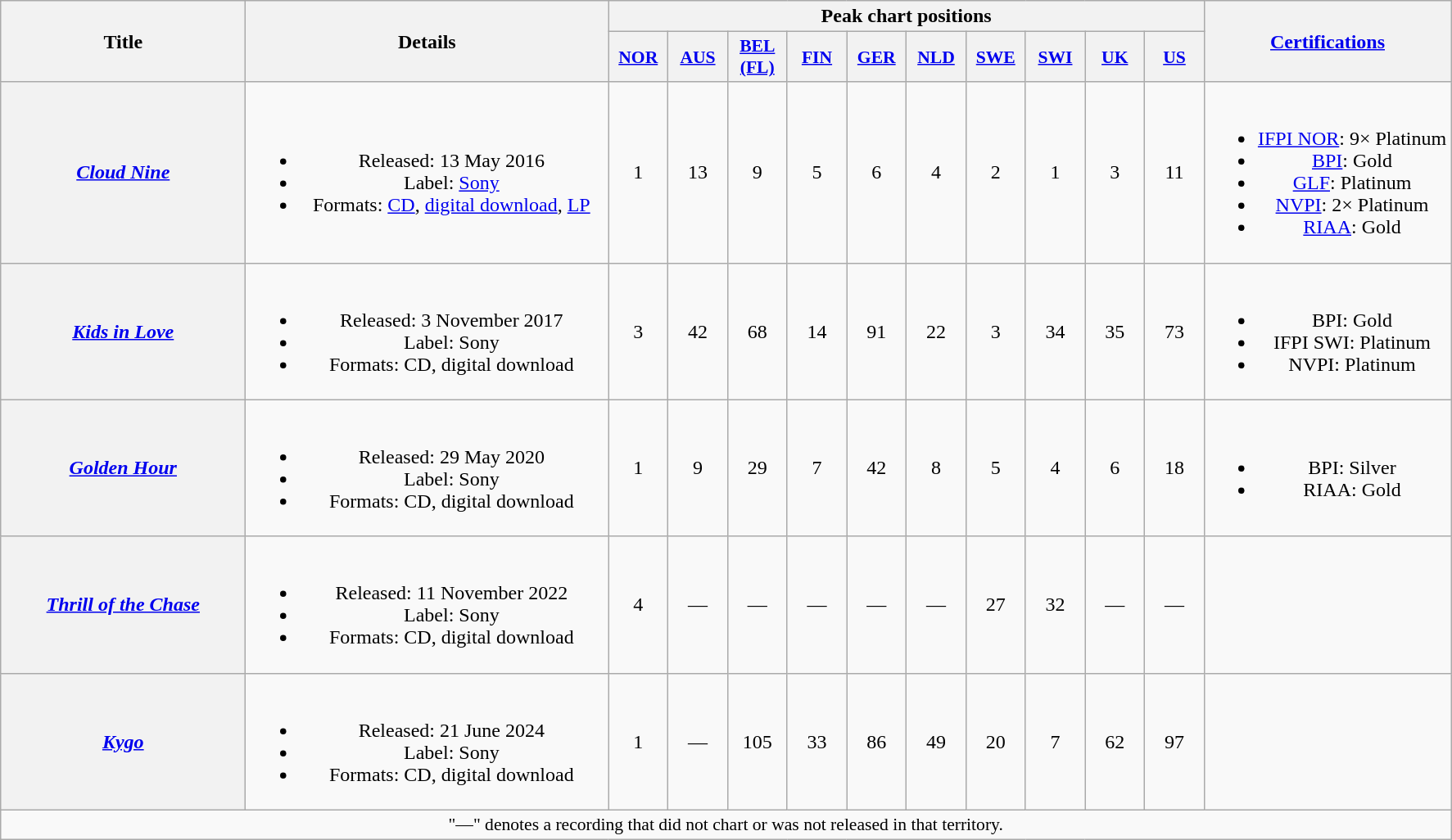<table class="wikitable plainrowheaders" style="text-align:center;">
<tr>
<th scope="col" rowspan="2" style="width:12em;">Title</th>
<th scope="col" rowspan="2" style="width:18em;">Details</th>
<th scope="col" colspan="10">Peak chart positions</th>
<th scope="col" rowspan="2"><a href='#'>Certifications</a></th>
</tr>
<tr>
<th scope="col" style="width:2.9em;font-size:90%;"><a href='#'>NOR</a><br></th>
<th scope="col" style="width:2.9em;font-size:90%;"><a href='#'>AUS</a><br></th>
<th scope="col" style="width:2.9em;font-size:90%;"><a href='#'>BEL<br>(FL)</a><br></th>
<th scope="col" style="width:2.9em;font-size:90%;"><a href='#'>FIN</a><br></th>
<th scope="col" style="width:2.9em;font-size:90%;"><a href='#'>GER</a><br></th>
<th scope="col" style="width:2.9em;font-size:90%;"><a href='#'>NLD</a><br></th>
<th scope="col" style="width:2.9em;font-size:90%;"><a href='#'>SWE</a><br></th>
<th scope="col" style="width:2.9em;font-size:90%;"><a href='#'>SWI</a><br></th>
<th scope="col" style="width:2.9em;font-size:90%;"><a href='#'>UK</a><br></th>
<th scope="col" style="width:2.9em;font-size:90%;"><a href='#'>US</a><br></th>
</tr>
<tr>
<th scope="row"><em><a href='#'>Cloud Nine</a></em></th>
<td><br><ul><li>Released: 13 May 2016</li><li>Label: <a href='#'>Sony</a></li><li>Formats: <a href='#'>CD</a>, <a href='#'>digital download</a>, <a href='#'>LP</a></li></ul></td>
<td>1</td>
<td>13</td>
<td>9</td>
<td>5</td>
<td>6</td>
<td>4</td>
<td>2</td>
<td>1</td>
<td>3</td>
<td>11</td>
<td><br><ul><li><a href='#'>IFPI NOR</a>: 9× Platinum</li><li><a href='#'>BPI</a>: Gold</li><li><a href='#'>GLF</a>: Platinum</li><li><a href='#'>NVPI</a>: 2× Platinum</li><li><a href='#'>RIAA</a>: Gold</li></ul></td>
</tr>
<tr>
<th scope="row"><em><a href='#'>Kids in Love</a></em></th>
<td><br><ul><li>Released: 3 November 2017</li><li>Label: Sony</li><li>Formats: CD, digital download</li></ul></td>
<td>3</td>
<td>42</td>
<td>68</td>
<td>14</td>
<td>91</td>
<td>22</td>
<td>3</td>
<td>34</td>
<td>35</td>
<td>73</td>
<td><br><ul><li>BPI: Gold</li><li>IFPI SWI: Platinum</li><li>NVPI: Platinum</li></ul></td>
</tr>
<tr>
<th scope="row"><em><a href='#'>Golden Hour</a></em></th>
<td><br><ul><li>Released: 29 May 2020</li><li>Label: Sony</li><li>Formats: CD, digital download</li></ul></td>
<td>1</td>
<td>9</td>
<td>29</td>
<td>7</td>
<td>42</td>
<td>8</td>
<td>5</td>
<td>4</td>
<td>6</td>
<td>18</td>
<td><br><ul><li>BPI: Silver</li><li>RIAA: Gold</li></ul></td>
</tr>
<tr>
<th scope="row"><em><a href='#'>Thrill of the Chase</a></em></th>
<td><br><ul><li>Released: 11 November 2022</li><li>Label: Sony</li><li>Formats: CD, digital download</li></ul></td>
<td>4</td>
<td>—</td>
<td>—</td>
<td>—</td>
<td>—</td>
<td>—</td>
<td>27</td>
<td>32</td>
<td>—</td>
<td>—</td>
<td></td>
</tr>
<tr>
<th scope="row"><em><a href='#'>Kygo</a></em></th>
<td><br><ul><li>Released: 21 June 2024</li><li>Label: Sony</li><li>Formats: CD, digital download</li></ul></td>
<td>1</td>
<td>—</td>
<td>105</td>
<td>33</td>
<td>86</td>
<td>49</td>
<td>20</td>
<td>7</td>
<td>62</td>
<td>97</td>
<td></td>
</tr>
<tr>
<td colspan="15" style="font-size:90%">"—" denotes a recording that did not chart or was not released in that territory.</td>
</tr>
</table>
